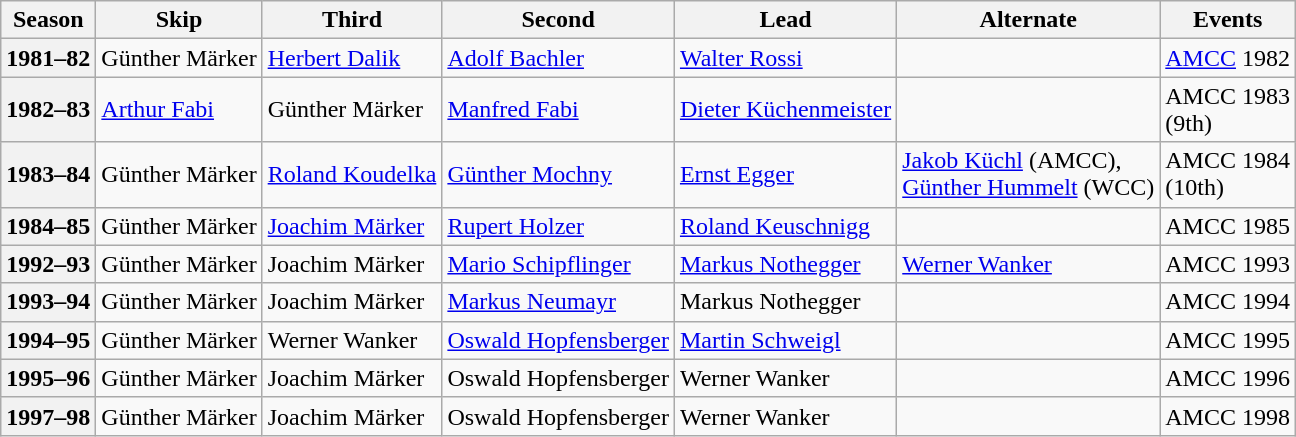<table class="wikitable">
<tr>
<th scope="col">Season</th>
<th scope="col">Skip</th>
<th scope="col">Third</th>
<th scope="col">Second</th>
<th scope="col">Lead</th>
<th scope="col">Alternate</th>
<th scope="col">Events</th>
</tr>
<tr>
<th scope="row">1981–82</th>
<td>Günther Märker</td>
<td><a href='#'>Herbert Dalik</a></td>
<td><a href='#'>Adolf Bachler</a></td>
<td><a href='#'>Walter Rossi</a></td>
<td></td>
<td><a href='#'>AMCC</a> 1982 </td>
</tr>
<tr>
<th scope="row">1982–83</th>
<td><a href='#'>Arthur Fabi</a></td>
<td>Günther Märker</td>
<td><a href='#'>Manfred Fabi</a></td>
<td><a href='#'>Dieter Küchenmeister</a></td>
<td></td>
<td>AMCC 1983 <br> (9th)</td>
</tr>
<tr>
<th scope="row">1983–84</th>
<td>Günther Märker</td>
<td><a href='#'>Roland Koudelka</a></td>
<td><a href='#'>Günther Mochny</a></td>
<td><a href='#'>Ernst Egger</a></td>
<td><a href='#'>Jakob Küchl</a> (AMCC),<br><a href='#'>Günther Hummelt</a> (WCC)</td>
<td>AMCC 1984 <br> (10th)</td>
</tr>
<tr>
<th scope="row">1984–85</th>
<td>Günther Märker</td>
<td><a href='#'>Joachim Märker</a></td>
<td><a href='#'>Rupert Holzer</a></td>
<td><a href='#'>Roland Keuschnigg</a></td>
<td></td>
<td>AMCC 1985 </td>
</tr>
<tr>
<th scope="row">1992–93</th>
<td>Günther Märker</td>
<td>Joachim Märker</td>
<td><a href='#'>Mario Schipflinger</a></td>
<td><a href='#'>Markus Nothegger</a></td>
<td><a href='#'>Werner Wanker</a></td>
<td>AMCC 1993 </td>
</tr>
<tr>
<th scope="row">1993–94</th>
<td>Günther Märker</td>
<td>Joachim Märker</td>
<td><a href='#'>Markus Neumayr</a></td>
<td>Markus Nothegger</td>
<td></td>
<td>AMCC 1994 </td>
</tr>
<tr>
<th scope="row">1994–95</th>
<td>Günther Märker</td>
<td>Werner Wanker</td>
<td><a href='#'>Oswald Hopfensberger</a></td>
<td><a href='#'>Martin Schweigl</a></td>
<td></td>
<td>AMCC 1995 </td>
</tr>
<tr>
<th scope="row">1995–96</th>
<td>Günther Märker</td>
<td>Joachim Märker</td>
<td>Oswald Hopfensberger</td>
<td>Werner Wanker</td>
<td></td>
<td>AMCC 1996 </td>
</tr>
<tr>
<th scope="row">1997–98</th>
<td>Günther Märker</td>
<td>Joachim Märker</td>
<td>Oswald Hopfensberger</td>
<td>Werner Wanker</td>
<td></td>
<td>AMCC 1998 </td>
</tr>
</table>
